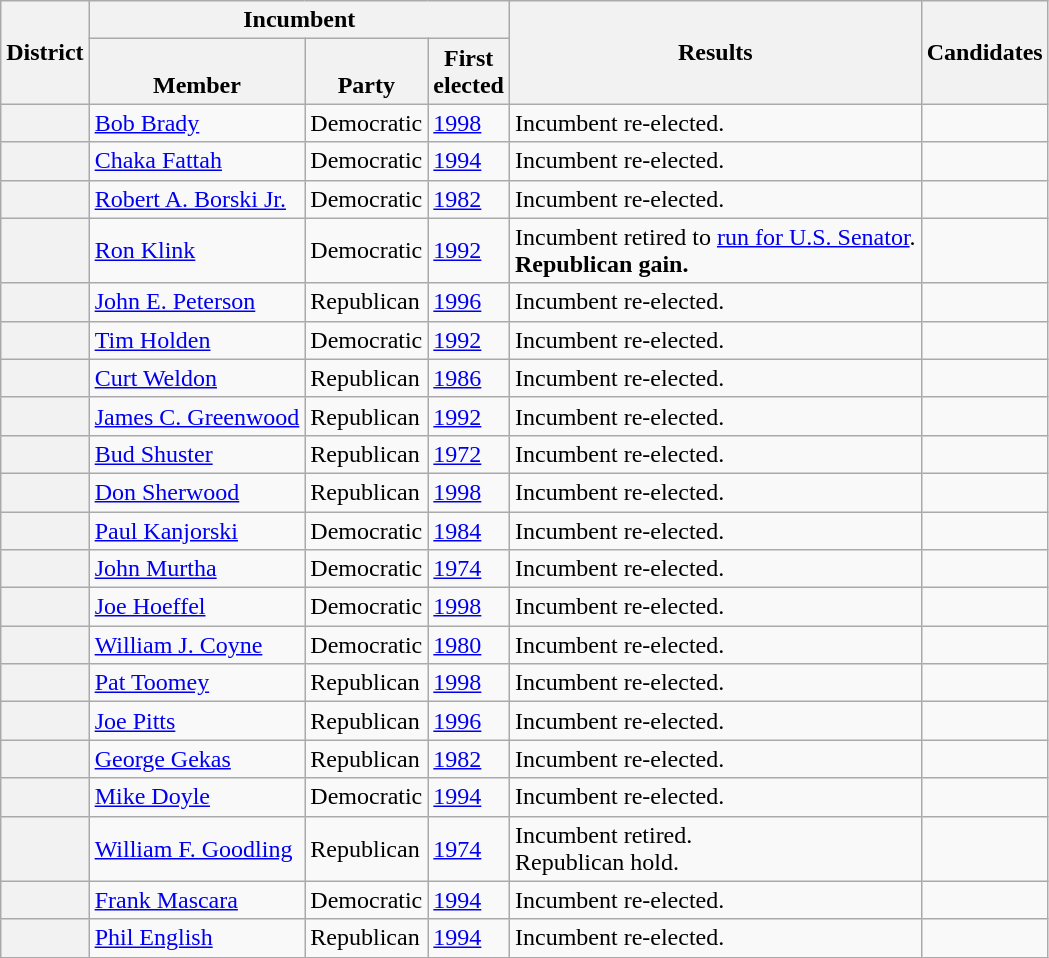<table class="wikitable sortable">
<tr>
<th rowspan=2>District</th>
<th colspan=3>Incumbent</th>
<th rowspan=2>Results</th>
<th rowspan=2 class="unsortable">Candidates</th>
</tr>
<tr valign=bottom>
<th>Member</th>
<th>Party</th>
<th>First<br>elected</th>
</tr>
<tr>
<th></th>
<td><a href='#'>Bob Brady</a></td>
<td>Democratic</td>
<td><a href='#'>1998</a></td>
<td>Incumbent re-elected.</td>
<td nowrap></td>
</tr>
<tr>
<th></th>
<td><a href='#'>Chaka Fattah</a></td>
<td>Democratic</td>
<td><a href='#'>1994</a></td>
<td>Incumbent re-elected.</td>
<td nowrap></td>
</tr>
<tr>
<th></th>
<td><a href='#'>Robert A. Borski Jr.</a></td>
<td>Democratic</td>
<td><a href='#'>1982</a></td>
<td>Incumbent re-elected.</td>
<td nowrap></td>
</tr>
<tr>
<th></th>
<td><a href='#'>Ron Klink</a></td>
<td>Democratic</td>
<td><a href='#'>1992</a></td>
<td>Incumbent retired to <a href='#'>run for U.S. Senator</a>.<br><strong>Republican gain.</strong></td>
<td nowrap></td>
</tr>
<tr>
<th></th>
<td><a href='#'>John E. Peterson</a></td>
<td>Republican</td>
<td><a href='#'>1996</a></td>
<td>Incumbent re-elected.</td>
<td nowrap></td>
</tr>
<tr>
<th></th>
<td><a href='#'>Tim Holden</a></td>
<td>Democratic</td>
<td><a href='#'>1992</a></td>
<td>Incumbent re-elected.</td>
<td nowrap></td>
</tr>
<tr>
<th></th>
<td><a href='#'>Curt Weldon</a></td>
<td>Republican</td>
<td><a href='#'>1986</a></td>
<td>Incumbent re-elected.</td>
<td nowrap></td>
</tr>
<tr>
<th></th>
<td><a href='#'>James C. Greenwood</a></td>
<td>Republican</td>
<td><a href='#'>1992</a></td>
<td>Incumbent re-elected.</td>
<td nowrap></td>
</tr>
<tr>
<th></th>
<td><a href='#'>Bud Shuster</a></td>
<td>Republican</td>
<td><a href='#'>1972</a></td>
<td>Incumbent re-elected.</td>
<td nowrap></td>
</tr>
<tr>
<th></th>
<td><a href='#'>Don Sherwood</a></td>
<td>Republican</td>
<td><a href='#'>1998</a></td>
<td>Incumbent re-elected.</td>
<td nowrap></td>
</tr>
<tr>
<th></th>
<td><a href='#'>Paul Kanjorski</a></td>
<td>Democratic</td>
<td><a href='#'>1984</a></td>
<td>Incumbent re-elected.</td>
<td nowrap></td>
</tr>
<tr>
<th></th>
<td><a href='#'>John Murtha</a></td>
<td>Democratic</td>
<td><a href='#'>1974</a></td>
<td>Incumbent re-elected.</td>
<td nowrap></td>
</tr>
<tr>
<th></th>
<td><a href='#'>Joe Hoeffel</a></td>
<td>Democratic</td>
<td><a href='#'>1998</a></td>
<td>Incumbent re-elected.</td>
<td nowrap></td>
</tr>
<tr>
<th></th>
<td><a href='#'>William J. Coyne</a></td>
<td>Democratic</td>
<td><a href='#'>1980</a></td>
<td>Incumbent re-elected.</td>
<td nowrap></td>
</tr>
<tr>
<th></th>
<td><a href='#'>Pat Toomey</a></td>
<td>Republican</td>
<td><a href='#'>1998</a></td>
<td>Incumbent re-elected.</td>
<td nowrap></td>
</tr>
<tr>
<th></th>
<td><a href='#'>Joe Pitts</a></td>
<td>Republican</td>
<td><a href='#'>1996</a></td>
<td>Incumbent re-elected.</td>
<td nowrap></td>
</tr>
<tr>
<th></th>
<td><a href='#'>George Gekas</a></td>
<td>Republican</td>
<td><a href='#'>1982</a></td>
<td>Incumbent re-elected.</td>
<td nowrap></td>
</tr>
<tr>
<th></th>
<td><a href='#'>Mike Doyle</a></td>
<td>Democratic</td>
<td><a href='#'>1994</a></td>
<td>Incumbent re-elected.</td>
<td nowrap></td>
</tr>
<tr>
<th></th>
<td><a href='#'>William F. Goodling</a></td>
<td>Republican</td>
<td><a href='#'>1974</a></td>
<td>Incumbent retired.<br>Republican hold.</td>
<td nowrap></td>
</tr>
<tr>
<th></th>
<td><a href='#'>Frank Mascara</a></td>
<td>Democratic</td>
<td><a href='#'>1994</a></td>
<td>Incumbent re-elected.</td>
<td nowrap></td>
</tr>
<tr>
<th></th>
<td><a href='#'>Phil English</a></td>
<td>Republican</td>
<td><a href='#'>1994</a></td>
<td>Incumbent re-elected.</td>
<td nowrap></td>
</tr>
</table>
